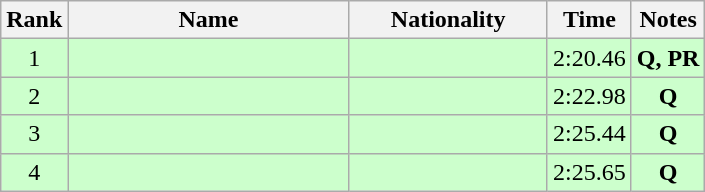<table class="wikitable sortable" style="text-align:center">
<tr>
<th>Rank</th>
<th style="width:180px">Name</th>
<th style="width:125px">Nationality</th>
<th>Time</th>
<th>Notes</th>
</tr>
<tr style="background:#cfc;">
<td>1</td>
<td style="text-align:left;"></td>
<td style="text-align:left;"></td>
<td>2:20.46</td>
<td><strong>Q, PR</strong></td>
</tr>
<tr style="background:#cfc;">
<td>2</td>
<td style="text-align:left;"></td>
<td style="text-align:left;"></td>
<td>2:22.98</td>
<td><strong>Q</strong></td>
</tr>
<tr style="background:#cfc;">
<td>3</td>
<td style="text-align:left;"></td>
<td style="text-align:left;"></td>
<td>2:25.44</td>
<td><strong>Q</strong></td>
</tr>
<tr style="background:#cfc;">
<td>4</td>
<td style="text-align:left;"></td>
<td style="text-align:left;"></td>
<td>2:25.65</td>
<td><strong>Q</strong></td>
</tr>
</table>
